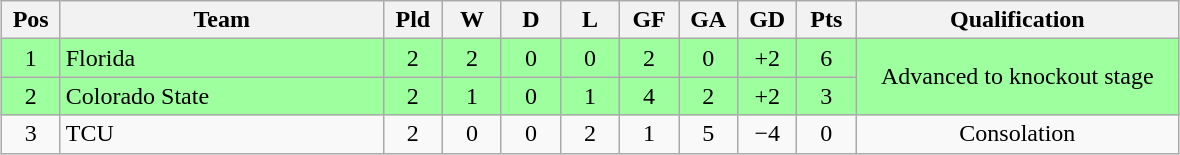<table class="wikitable" style="text-align:center; margin: 1em auto">
<tr>
<th style="width:2em">Pos</th>
<th style="width:13em">Team</th>
<th style="width:2em">Pld</th>
<th style="width:2em">W</th>
<th style="width:2em">D</th>
<th style="width:2em">L</th>
<th style="width:2em">GF</th>
<th style="width:2em">GA</th>
<th style="width:2em">GD</th>
<th style="width:2em">Pts</th>
<th style="width:13em">Qualification</th>
</tr>
<tr bgcolor="#9eff9e">
<td>1</td>
<td style="text-align:left">Florida</td>
<td>2</td>
<td>2</td>
<td>0</td>
<td>0</td>
<td>2</td>
<td>0</td>
<td>+2</td>
<td>6</td>
<td rowspan="2">Advanced to knockout stage</td>
</tr>
<tr bgcolor="#9eff9e">
<td>2</td>
<td style="text-align:left">Colorado State</td>
<td>2</td>
<td>1</td>
<td>0</td>
<td>1</td>
<td>4</td>
<td>2</td>
<td>+2</td>
<td>3</td>
</tr>
<tr>
<td>3</td>
<td style="text-align:left">TCU</td>
<td>2</td>
<td>0</td>
<td>0</td>
<td>2</td>
<td>1</td>
<td>5</td>
<td>−4</td>
<td>0</td>
<td>Consolation</td>
</tr>
</table>
